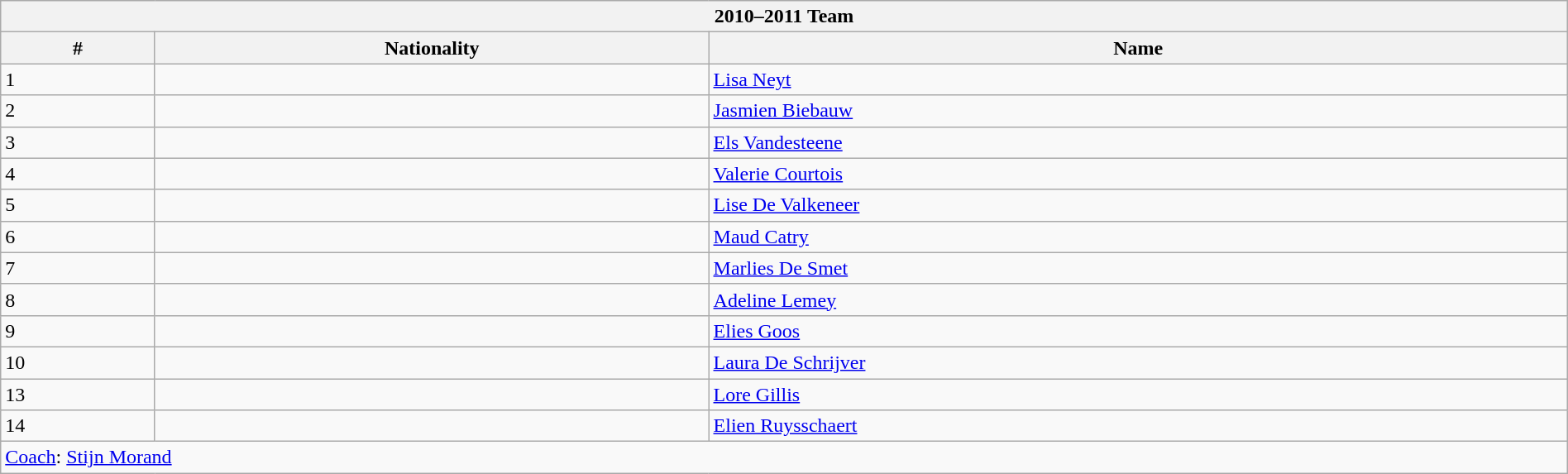<table class="wikitable collapsible collapsed" style="width:100%;">
<tr>
<th colspan=3><strong>2010–2011 Team</strong></th>
</tr>
<tr>
<th>#</th>
<th>Nationality</th>
<th>Name</th>
</tr>
<tr>
<td>1</td>
<td></td>
<td><a href='#'>Lisa Neyt</a></td>
</tr>
<tr>
<td>2</td>
<td></td>
<td><a href='#'>Jasmien Biebauw</a></td>
</tr>
<tr>
<td>3</td>
<td></td>
<td><a href='#'>Els Vandesteene</a></td>
</tr>
<tr>
<td>4</td>
<td></td>
<td><a href='#'>Valerie Courtois</a></td>
</tr>
<tr>
<td>5</td>
<td></td>
<td><a href='#'>Lise De Valkeneer</a></td>
</tr>
<tr>
<td>6</td>
<td></td>
<td><a href='#'>Maud Catry</a></td>
</tr>
<tr>
<td>7</td>
<td></td>
<td><a href='#'>Marlies De Smet</a></td>
</tr>
<tr>
<td>8</td>
<td></td>
<td><a href='#'>Adeline Lemey</a></td>
</tr>
<tr>
<td>9</td>
<td></td>
<td><a href='#'>Elies Goos</a></td>
</tr>
<tr>
<td>10</td>
<td></td>
<td><a href='#'>Laura De Schrijver</a></td>
</tr>
<tr>
<td>13</td>
<td></td>
<td><a href='#'>Lore Gillis</a></td>
</tr>
<tr>
<td>14</td>
<td></td>
<td><a href='#'>Elien Ruysschaert</a></td>
</tr>
<tr>
<td colspan=3><a href='#'>Coach</a>:  <a href='#'>Stijn Morand</a></td>
</tr>
</table>
